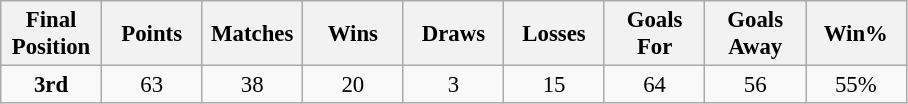<table class="wikitable" style="font-size: 95%; text-align: center;">
<tr>
<th width=60>Final Position</th>
<th width=60>Points</th>
<th width=60>Matches</th>
<th width=60>Wins</th>
<th width=60>Draws</th>
<th width=60>Losses</th>
<th width=60>Goals For</th>
<th width=60>Goals Away</th>
<th width=60>Win%</th>
</tr>
<tr>
<td><strong>3rd</strong></td>
<td>63</td>
<td>38</td>
<td>20</td>
<td>3</td>
<td>15</td>
<td>64</td>
<td>56</td>
<td>55%</td>
</tr>
</table>
